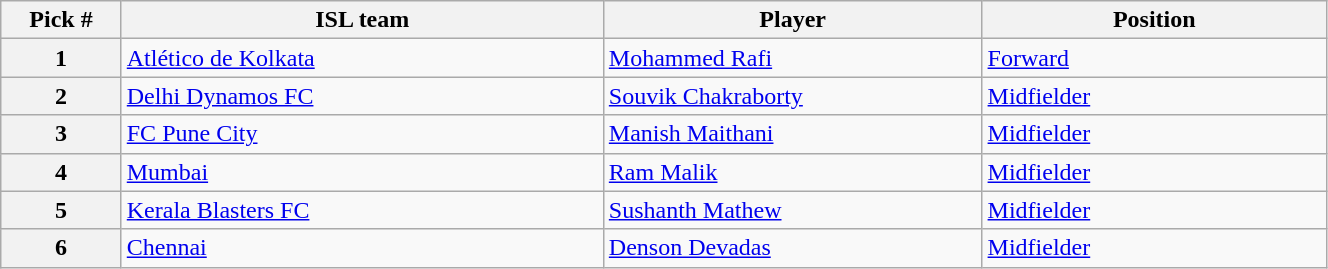<table class="wikitable sortable" style="width:70%">
<tr>
<th width=7%>Pick #</th>
<th width=28%>ISL team</th>
<th width=22%>Player</th>
<th width=20%>Position</th>
</tr>
<tr>
<th>1</th>
<td><a href='#'>Atlético de Kolkata</a></td>
<td><a href='#'>Mohammed Rafi</a></td>
<td><a href='#'>Forward</a></td>
</tr>
<tr>
<th>2</th>
<td><a href='#'>Delhi Dynamos FC</a></td>
<td><a href='#'>Souvik Chakraborty</a></td>
<td><a href='#'>Midfielder</a></td>
</tr>
<tr>
<th>3</th>
<td><a href='#'>FC Pune City</a></td>
<td><a href='#'>Manish Maithani</a></td>
<td><a href='#'>Midfielder</a></td>
</tr>
<tr>
<th>4</th>
<td><a href='#'>Mumbai</a></td>
<td><a href='#'>Ram Malik</a></td>
<td><a href='#'>Midfielder</a></td>
</tr>
<tr>
<th>5</th>
<td><a href='#'>Kerala Blasters FC</a></td>
<td><a href='#'>Sushanth Mathew</a></td>
<td><a href='#'>Midfielder</a></td>
</tr>
<tr>
<th>6</th>
<td><a href='#'>Chennai</a></td>
<td><a href='#'>Denson Devadas</a></td>
<td><a href='#'>Midfielder</a></td>
</tr>
</table>
